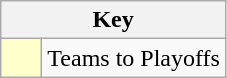<table class="wikitable" style="text-align: center;">
<tr>
<th colspan=2>Key</th>
</tr>
<tr>
<td style="background:#ffffcc; width:20px;"></td>
<td align=left>Teams to Playoffs</td>
</tr>
</table>
